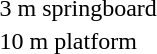<table>
<tr>
<td>3 m springboard</td>
<td></td>
<td></td>
<td></td>
</tr>
<tr>
<td>10 m platform</td>
<td></td>
<td></td>
<td></td>
</tr>
</table>
